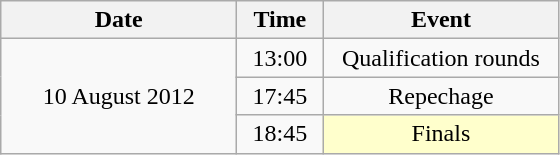<table class = "wikitable" style="text-align:center;">
<tr>
<th width=150>Date</th>
<th width=50>Time</th>
<th width=150>Event</th>
</tr>
<tr>
<td rowspan=3>10 August 2012</td>
<td>13:00</td>
<td>Qualification rounds</td>
</tr>
<tr>
<td>17:45</td>
<td>Repechage</td>
</tr>
<tr>
<td>18:45</td>
<td bgcolor=ffffcc>Finals</td>
</tr>
</table>
